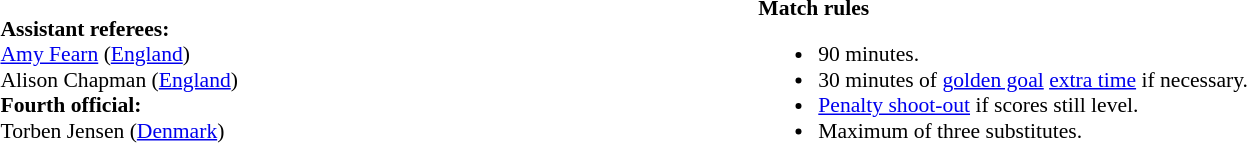<table width=100% style="font-size: 90%">
<tr>
<td><br><strong>Assistant referees:</strong>
<br> <a href='#'>Amy Fearn</a> (<a href='#'>England</a>)
<br> Alison Chapman (<a href='#'>England</a>)
<br><strong>Fourth official:</strong>
<br> Torben Jensen (<a href='#'>Denmark</a>)</td>
<td style="width:60%; vertical-align:top;"><br><strong>Match rules</strong><ul><li>90 minutes.</li><li>30 minutes of <a href='#'>golden goal</a> <a href='#'>extra time</a> if necessary.</li><li><a href='#'>Penalty shoot-out</a> if scores still level.</li><li>Maximum of three substitutes.</li></ul></td>
</tr>
</table>
